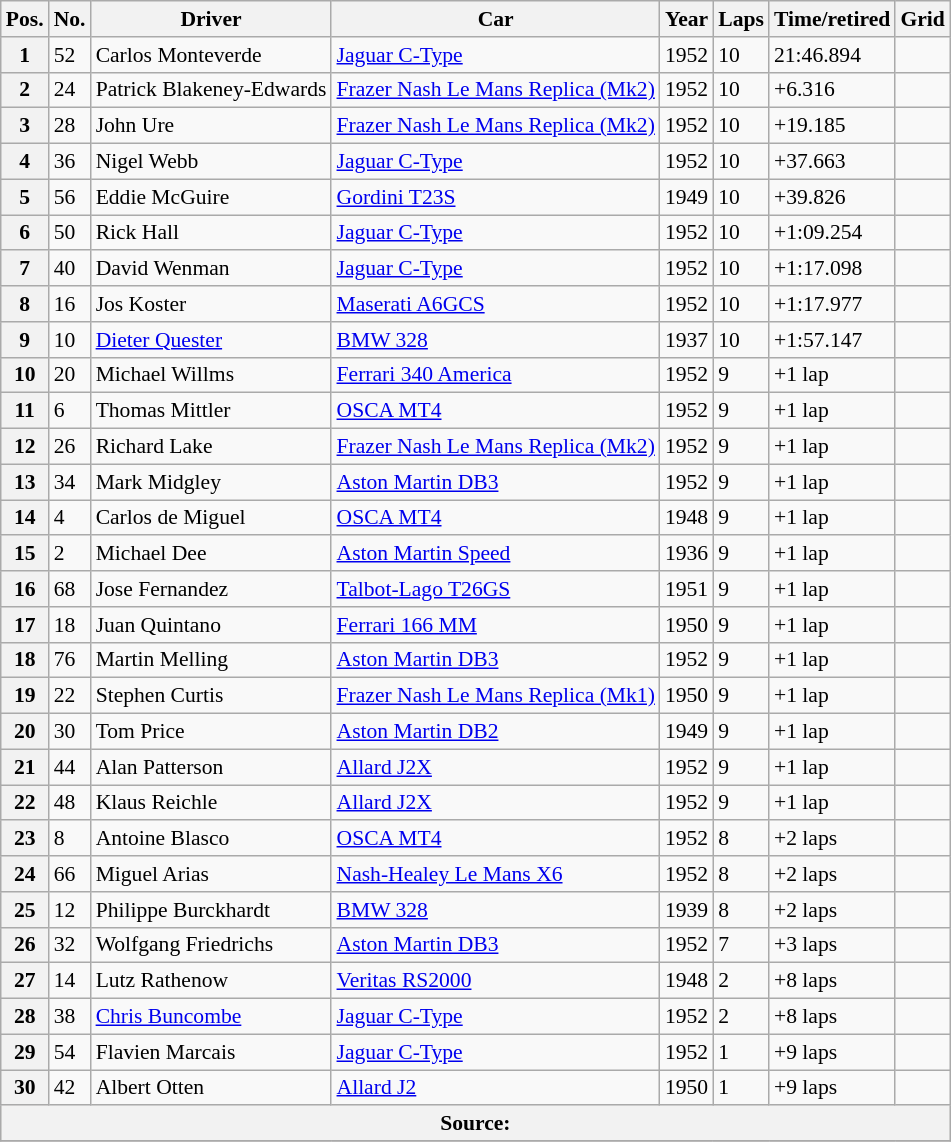<table class="wikitable" style="font-size:90%">
<tr>
<th>Pos.</th>
<th>No.</th>
<th>Driver</th>
<th>Car</th>
<th>Year</th>
<th>Laps</th>
<th>Time/retired</th>
<th>Grid</th>
</tr>
<tr>
<th>1</th>
<td>52</td>
<td> Carlos Monteverde</td>
<td><a href='#'>Jaguar C-Type</a></td>
<td>1952</td>
<td>10</td>
<td>21:46.894</td>
<td></td>
</tr>
<tr>
<th>2</th>
<td>24</td>
<td> Patrick Blakeney-Edwards</td>
<td><a href='#'>Frazer Nash Le Mans Replica (Mk2)</a></td>
<td>1952</td>
<td>10</td>
<td>+6.316</td>
<td></td>
</tr>
<tr>
<th>3</th>
<td>28</td>
<td> John Ure</td>
<td><a href='#'>Frazer Nash Le Mans Replica (Mk2)</a></td>
<td>1952</td>
<td>10</td>
<td>+19.185</td>
<td></td>
</tr>
<tr>
<th>4</th>
<td>36</td>
<td> Nigel Webb</td>
<td><a href='#'>Jaguar C-Type</a></td>
<td>1952</td>
<td>10</td>
<td>+37.663</td>
<td></td>
</tr>
<tr>
<th>5</th>
<td>56</td>
<td> Eddie McGuire</td>
<td><a href='#'>Gordini T23S</a></td>
<td>1949</td>
<td>10</td>
<td>+39.826</td>
<td></td>
</tr>
<tr>
<th>6</th>
<td>50</td>
<td> Rick Hall</td>
<td><a href='#'>Jaguar C-Type</a></td>
<td>1952</td>
<td>10</td>
<td>+1:09.254</td>
<td></td>
</tr>
<tr>
<th>7</th>
<td>40</td>
<td> David Wenman</td>
<td><a href='#'>Jaguar C-Type</a></td>
<td>1952</td>
<td>10</td>
<td>+1:17.098</td>
<td></td>
</tr>
<tr>
<th>8</th>
<td>16</td>
<td> Jos Koster</td>
<td><a href='#'>Maserati A6GCS</a></td>
<td>1952</td>
<td>10</td>
<td>+1:17.977</td>
<td></td>
</tr>
<tr>
<th>9</th>
<td>10</td>
<td> <a href='#'>Dieter Quester</a></td>
<td><a href='#'>BMW 328</a></td>
<td>1937</td>
<td>10</td>
<td>+1:57.147</td>
<td></td>
</tr>
<tr>
<th>10</th>
<td>20</td>
<td> Michael Willms</td>
<td><a href='#'>Ferrari 340 America</a></td>
<td>1952</td>
<td>9</td>
<td>+1 lap</td>
<td></td>
</tr>
<tr>
<th>11</th>
<td>6</td>
<td> Thomas Mittler</td>
<td><a href='#'>OSCA MT4</a></td>
<td>1952</td>
<td>9</td>
<td>+1 lap</td>
<td></td>
</tr>
<tr>
<th>12</th>
<td>26</td>
<td> Richard Lake</td>
<td><a href='#'>Frazer Nash Le Mans Replica (Mk2)</a></td>
<td>1952</td>
<td>9</td>
<td>+1 lap</td>
<td></td>
</tr>
<tr>
<th>13</th>
<td>34</td>
<td> Mark Midgley</td>
<td><a href='#'>Aston Martin DB3</a></td>
<td>1952</td>
<td>9</td>
<td>+1 lap</td>
<td></td>
</tr>
<tr>
<th>14</th>
<td>4</td>
<td> Carlos de Miguel</td>
<td><a href='#'>OSCA MT4</a></td>
<td>1948</td>
<td>9</td>
<td>+1 lap</td>
<td></td>
</tr>
<tr>
<th>15</th>
<td>2</td>
<td> Michael Dee</td>
<td><a href='#'>Aston Martin Speed</a></td>
<td>1936</td>
<td>9</td>
<td>+1 lap</td>
<td></td>
</tr>
<tr>
<th>16</th>
<td>68</td>
<td> Jose Fernandez</td>
<td><a href='#'>Talbot-Lago T26GS</a></td>
<td>1951</td>
<td>9</td>
<td>+1 lap</td>
<td></td>
</tr>
<tr>
<th>17</th>
<td>18</td>
<td> Juan Quintano</td>
<td><a href='#'>Ferrari 166 MM</a></td>
<td>1950</td>
<td>9</td>
<td>+1 lap</td>
<td></td>
</tr>
<tr>
<th>18</th>
<td>76</td>
<td> Martin Melling</td>
<td><a href='#'>Aston Martin DB3</a></td>
<td>1952</td>
<td>9</td>
<td>+1 lap</td>
<td></td>
</tr>
<tr>
<th>19</th>
<td>22</td>
<td> Stephen Curtis</td>
<td><a href='#'>Frazer Nash Le Mans Replica (Mk1)</a></td>
<td>1950</td>
<td>9</td>
<td>+1 lap</td>
<td></td>
</tr>
<tr>
<th>20</th>
<td>30</td>
<td> Tom Price</td>
<td><a href='#'>Aston Martin DB2</a></td>
<td>1949</td>
<td>9</td>
<td>+1 lap</td>
<td></td>
</tr>
<tr>
<th>21</th>
<td>44</td>
<td> Alan Patterson</td>
<td><a href='#'>Allard J2X</a></td>
<td>1952</td>
<td>9</td>
<td>+1 lap</td>
<td></td>
</tr>
<tr>
<th>22</th>
<td>48</td>
<td> Klaus Reichle</td>
<td><a href='#'>Allard J2X</a></td>
<td>1952</td>
<td>9</td>
<td>+1 lap</td>
<td></td>
</tr>
<tr>
<th>23</th>
<td>8</td>
<td> Antoine Blasco</td>
<td><a href='#'>OSCA MT4</a></td>
<td>1952</td>
<td>8</td>
<td>+2 laps</td>
<td></td>
</tr>
<tr>
<th>24</th>
<td>66</td>
<td> Miguel Arias</td>
<td><a href='#'>Nash-Healey Le Mans X6</a></td>
<td>1952</td>
<td>8</td>
<td>+2 laps</td>
<td></td>
</tr>
<tr>
<th>25</th>
<td>12</td>
<td> Philippe Burckhardt</td>
<td><a href='#'>BMW 328</a></td>
<td>1939</td>
<td>8</td>
<td>+2 laps</td>
<td></td>
</tr>
<tr>
<th>26</th>
<td>32</td>
<td> Wolfgang Friedrichs</td>
<td><a href='#'>Aston Martin DB3</a></td>
<td>1952</td>
<td>7</td>
<td>+3 laps</td>
<td></td>
</tr>
<tr>
<th>27</th>
<td>14</td>
<td> Lutz Rathenow</td>
<td><a href='#'>Veritas RS2000</a></td>
<td>1948</td>
<td>2</td>
<td>+8 laps</td>
<td></td>
</tr>
<tr>
<th>28</th>
<td>38</td>
<td> <a href='#'>Chris Buncombe</a></td>
<td><a href='#'>Jaguar C-Type</a></td>
<td>1952</td>
<td>2</td>
<td>+8 laps</td>
<td></td>
</tr>
<tr>
<th>29</th>
<td>54</td>
<td> Flavien Marcais</td>
<td><a href='#'>Jaguar C-Type</a></td>
<td>1952</td>
<td>1</td>
<td>+9 laps</td>
<td></td>
</tr>
<tr>
<th>30</th>
<td>42</td>
<td> Albert Otten</td>
<td><a href='#'>Allard J2</a></td>
<td>1950</td>
<td>1</td>
<td>+9 laps</td>
<td></td>
</tr>
<tr style="background-color:#E5E4E2" align="center">
<th colspan=8>Source:</th>
</tr>
<tr>
</tr>
</table>
